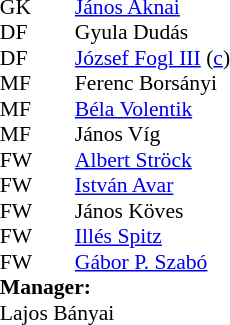<table style="font-size:90%; margin:0.2em auto;" cellspacing="0" cellpadding="0">
<tr>
<th width="25"></th>
<th width="25"></th>
</tr>
<tr>
<td>GK</td>
<td></td>
<td> <a href='#'>János Aknai</a></td>
</tr>
<tr>
<td>DF</td>
<td></td>
<td> Gyula Dudás</td>
</tr>
<tr>
<td>DF</td>
<td></td>
<td> <a href='#'>József Fogl III</a> (<a href='#'>c</a>)</td>
</tr>
<tr>
<td>MF</td>
<td></td>
<td> Ferenc Borsányi</td>
</tr>
<tr>
<td>MF</td>
<td></td>
<td> <a href='#'>Béla Volentik</a></td>
</tr>
<tr>
<td>MF</td>
<td></td>
<td> János Víg</td>
</tr>
<tr>
<td>FW</td>
<td></td>
<td>  <a href='#'>Albert Ströck</a></td>
</tr>
<tr>
<td>FW</td>
<td></td>
<td>  <a href='#'>István Avar</a></td>
</tr>
<tr>
<td>FW</td>
<td></td>
<td> János Köves</td>
</tr>
<tr>
<td>FW</td>
<td></td>
<td> <a href='#'>Illés Spitz</a></td>
</tr>
<tr>
<td>FW</td>
<td></td>
<td> <a href='#'>Gábor P. Szabó</a></td>
</tr>
<tr>
<td colspan=3><strong>Manager:</strong></td>
</tr>
<tr>
<td colspan=4> Lajos Bányai</td>
</tr>
</table>
